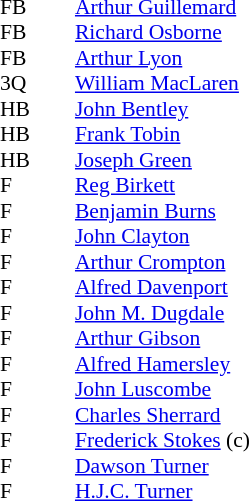<table cellspacing="0" cellpadding="0" style="font-size:90%; margin:0.2em auto;">
<tr>
<th width="25"></th>
<th width="25"></th>
</tr>
<tr>
<td>FB</td>
<td></td>
<td><a href='#'>Arthur Guillemard</a> </td>
</tr>
<tr>
<td>FB</td>
<td></td>
<td><a href='#'>Richard Osborne</a> </td>
</tr>
<tr>
<td>FB</td>
<td></td>
<td><a href='#'>Arthur Lyon</a> </td>
</tr>
<tr>
<td>3Q</td>
<td></td>
<td><a href='#'>William MacLaren</a> </td>
</tr>
<tr>
<td>HB</td>
<td></td>
<td><a href='#'>John Bentley</a> </td>
</tr>
<tr>
<td>HB</td>
<td></td>
<td><a href='#'>Frank Tobin</a> </td>
</tr>
<tr>
<td>HB</td>
<td></td>
<td><a href='#'>Joseph Green</a> </td>
</tr>
<tr>
<td>F</td>
<td></td>
<td><a href='#'>Reg Birkett</a> </td>
</tr>
<tr>
<td>F</td>
<td></td>
<td><a href='#'>Benjamin Burns</a> </td>
</tr>
<tr>
<td>F</td>
<td></td>
<td><a href='#'>John Clayton</a> </td>
</tr>
<tr>
<td>F</td>
<td></td>
<td><a href='#'>Arthur Crompton</a> </td>
</tr>
<tr>
<td>F</td>
<td></td>
<td><a href='#'>Alfred Davenport</a> </td>
</tr>
<tr>
<td>F</td>
<td></td>
<td><a href='#'>John M. Dugdale</a> </td>
</tr>
<tr>
<td>F</td>
<td></td>
<td><a href='#'>Arthur Gibson</a> </td>
</tr>
<tr>
<td>F</td>
<td></td>
<td><a href='#'>Alfred Hamersley</a> </td>
</tr>
<tr>
<td>F</td>
<td></td>
<td><a href='#'>John Luscombe</a> </td>
</tr>
<tr>
<td>F</td>
<td></td>
<td><a href='#'>Charles Sherrard</a> </td>
</tr>
<tr>
<td>F</td>
<td></td>
<td><a href='#'>Frederick Stokes</a> (c) </td>
</tr>
<tr>
<td>F</td>
<td></td>
<td><a href='#'>Dawson Turner</a> </td>
</tr>
<tr>
<td>F</td>
<td></td>
<td><a href='#'>H.J.C. Turner</a> </td>
</tr>
<tr>
</tr>
</table>
